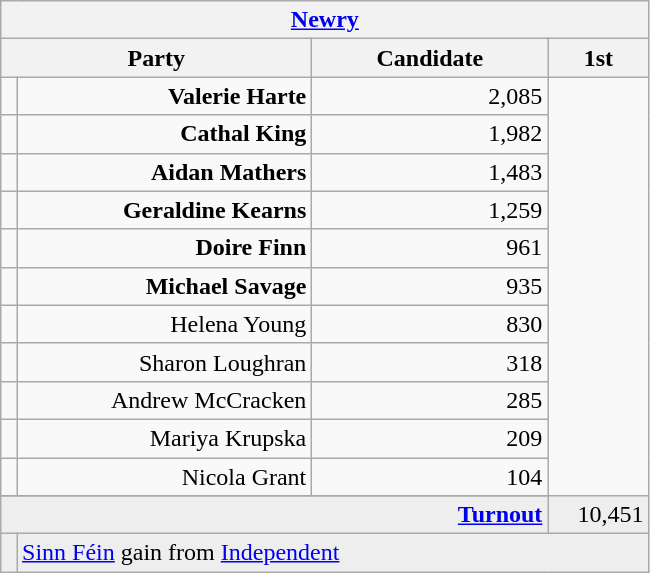<table class="wikitable">
<tr>
<th colspan="4" align="center"><a href='#'>Newry</a></th>
</tr>
<tr>
<th colspan="2" align="center" width=200>Party</th>
<th width=150>Candidate</th>
<th width=60>1st </th>
</tr>
<tr>
<td></td>
<td align="right"><strong>Valerie Harte</strong></td>
<td align="right">2,085</td>
</tr>
<tr>
<td></td>
<td align="right"><strong>Cathal King</strong></td>
<td align="right">1,982</td>
</tr>
<tr>
<td></td>
<td align="right"><strong>Aidan Mathers</strong></td>
<td align="right">1,483</td>
</tr>
<tr>
<td></td>
<td align="right"><strong>Geraldine Kearns</strong></td>
<td align="right">1,259</td>
</tr>
<tr>
<td></td>
<td align="right"><strong>Doire Finn</strong></td>
<td align="right">961</td>
</tr>
<tr>
<td></td>
<td align="right"><strong>Michael Savage</strong></td>
<td align="right">935</td>
</tr>
<tr>
<td></td>
<td align="right">Helena Young</td>
<td align="right">830</td>
</tr>
<tr>
<td></td>
<td align="right">Sharon Loughran</td>
<td align="right">318</td>
</tr>
<tr>
<td></td>
<td align="right">Andrew McCracken</td>
<td align="right">285</td>
</tr>
<tr>
<td></td>
<td align="right">Mariya Krupska</td>
<td align="right">209</td>
</tr>
<tr>
<td></td>
<td align="right">Nicola Grant</td>
<td align="right">104</td>
</tr>
<tr>
</tr>
<tr bgcolor="EEEEEE">
<td colspan=3 align="right"><strong><a href='#'>Turnout</a></strong></td>
<td align="right">10,451</td>
</tr>
<tr bgcolor="EEEEEE">
<td bgcolor=></td>
<td colspan=4 bgcolor="EEEEEE"><a href='#'>Sinn Féin</a> gain from <a href='#'>Independent</a></td>
</tr>
</table>
